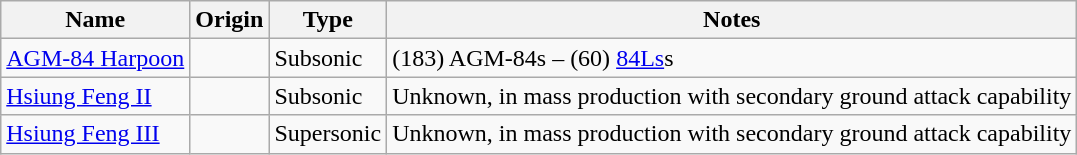<table class="wikitable">
<tr>
<th style="text-align:center; width:">Name</th>
<th style="text-align:center; width:">Origin</th>
<th style="text-align:center; width:">Type</th>
<th style="text-align:center width:">Notes<br></th>
</tr>
<tr>
<td><a href='#'>AGM-84 Harpoon</a></td>
<td> </td>
<td>Subsonic</td>
<td>(183) AGM-84s – (60) <a href='#'>84Ls</a>s</td>
</tr>
<tr>
<td><a href='#'>Hsiung Feng II</a></td>
<td> </td>
<td>Subsonic</td>
<td>Unknown, in mass production with secondary ground attack capability</td>
</tr>
<tr>
<td><a href='#'>Hsiung Feng III</a></td>
<td> </td>
<td>Supersonic</td>
<td>Unknown, in mass production with secondary ground attack capability</td>
</tr>
</table>
